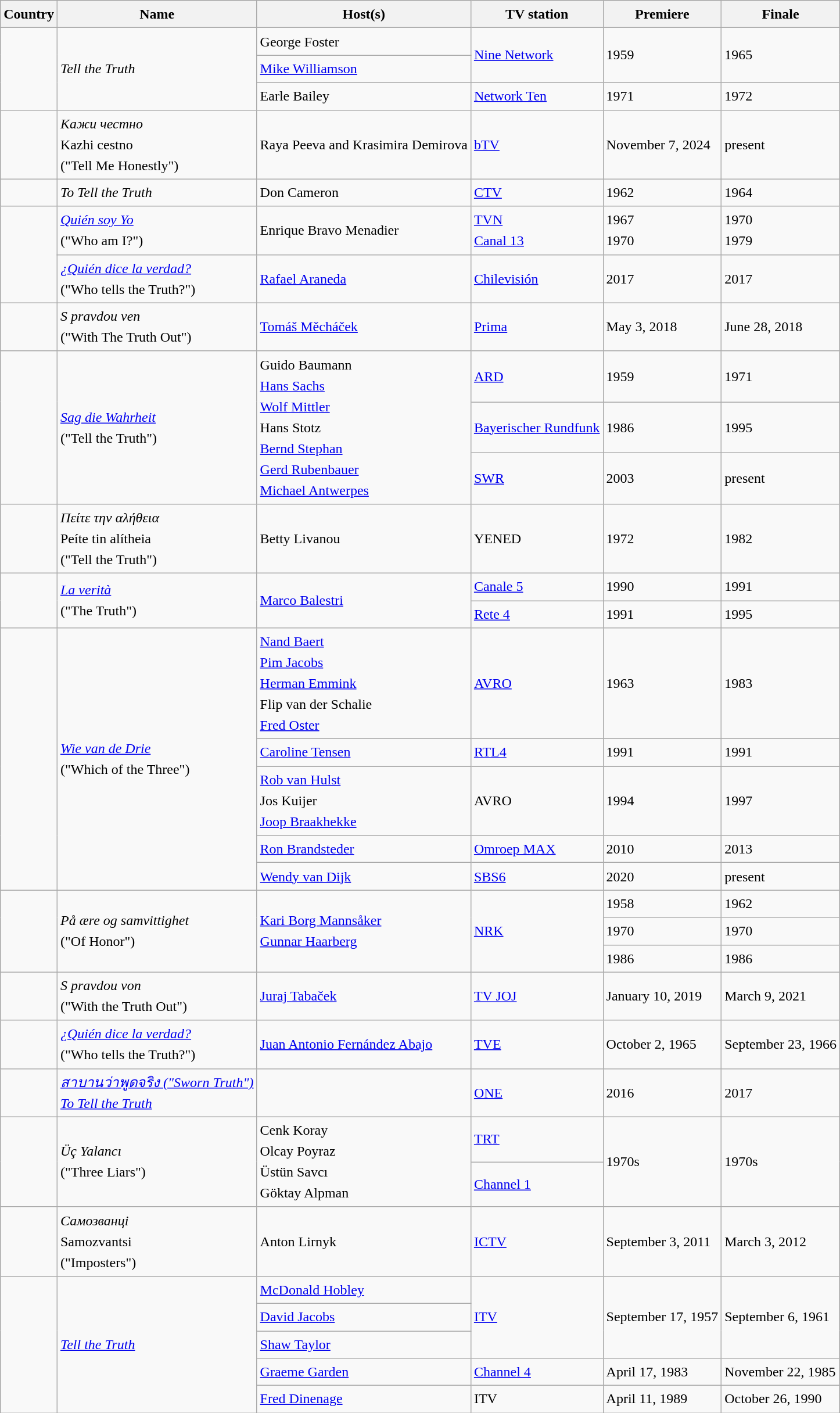<table class="wikitable" style="font-size:1.00em; line-height:1.5em;">
<tr>
<th>Country</th>
<th>Name</th>
<th>Host(s)</th>
<th>TV station</th>
<th>Premiere</th>
<th>Finale</th>
</tr>
<tr>
<td rowspan="3"></td>
<td rowspan="3"><em>Tell the Truth</em></td>
<td>George Foster</td>
<td rowspan="2"><a href='#'>Nine Network</a></td>
<td rowspan="2">1959</td>
<td rowspan="2">1965</td>
</tr>
<tr>
<td><a href='#'>Mike Williamson</a></td>
</tr>
<tr>
<td>Earle Bailey</td>
<td><a href='#'>Network Ten</a></td>
<td>1971</td>
<td>1972</td>
</tr>
<tr>
<td></td>
<td><em>Кажи честно</em><br>Kazhi cestno<br>("Tell Me Honestly")</td>
<td>Raya Peeva and Krasimira Demirova</td>
<td><a href='#'>bTV</a></td>
<td>November 7, 2024</td>
<td>present</td>
</tr>
<tr>
<td> </td>
<td><em>To Tell the Truth</em></td>
<td>Don Cameron</td>
<td><a href='#'>CTV</a></td>
<td>1962</td>
<td>1964</td>
</tr>
<tr>
<td rowspan="2"></td>
<td><em><a href='#'>Quién soy Yo</a></em><br> ("Who am I?")</td>
<td>Enrique Bravo Menadier</td>
<td><a href='#'>TVN</a><br><a href='#'>Canal 13</a></td>
<td>1967<br>1970</td>
<td>1970<br>1979</td>
</tr>
<tr>
<td><em><a href='#'>¿Quién dice la verdad?</a></em><br> ("Who tells the Truth?")</td>
<td><a href='#'>Rafael Araneda</a></td>
<td><a href='#'>Chilevisión</a></td>
<td>2017</td>
<td>2017</td>
</tr>
<tr>
<td></td>
<td><em>S pravdou ven</em><br>("With The Truth Out")</td>
<td><a href='#'>Tomáš Měcháček</a></td>
<td><a href='#'>Prima</a></td>
<td>May 3, 2018</td>
<td>June 28, 2018</td>
</tr>
<tr>
<td rowspan="3"></td>
<td rowspan="3"><em><a href='#'>Sag die Wahrheit</a></em><br> ("Tell the Truth")</td>
<td rowspan="3">Guido Baumann<br><a href='#'>Hans Sachs</a><br><a href='#'>Wolf Mittler</a><br>Hans Stotz<br><a href='#'>Bernd Stephan</a><br><a href='#'>Gerd Rubenbauer</a><br><a href='#'>Michael Antwerpes</a></td>
<td><a href='#'>ARD</a></td>
<td>1959</td>
<td>1971</td>
</tr>
<tr>
<td><a href='#'>Bayerischer Rundfunk</a></td>
<td>1986</td>
<td>1995</td>
</tr>
<tr>
<td><a href='#'>SWR</a></td>
<td>2003</td>
<td>present</td>
</tr>
<tr>
<td></td>
<td><em>Πείτε την αλήθεια</em><br>Peíte tin alítheia<br> ("Tell the Truth")</td>
<td>Betty Livanou</td>
<td>YENED</td>
<td>1972</td>
<td>1982</td>
</tr>
<tr>
<td rowspan="2"></td>
<td rowspan="2"><em><a href='#'>La verità</a></em><br> ("The Truth")</td>
<td rowspan="2"><a href='#'>Marco Balestri</a></td>
<td><a href='#'>Canale 5</a></td>
<td>1990</td>
<td>1991</td>
</tr>
<tr>
<td><a href='#'>Rete 4</a></td>
<td>1991</td>
<td>1995</td>
</tr>
<tr>
<td rowspan="5"></td>
<td rowspan="5"><em><a href='#'>Wie van de Drie</a></em><br> ("Which of the Three")</td>
<td><a href='#'>Nand Baert</a><br><a href='#'>Pim Jacobs</a><br><a href='#'>Herman Emmink</a><br>Flip van der Schalie<br><a href='#'>Fred Oster</a></td>
<td><a href='#'>AVRO</a></td>
<td>1963</td>
<td>1983</td>
</tr>
<tr>
<td><a href='#'>Caroline Tensen</a></td>
<td><a href='#'>RTL4</a></td>
<td>1991</td>
<td>1991</td>
</tr>
<tr>
<td><a href='#'>Rob van Hulst</a><br>Jos Kuijer<br><a href='#'>Joop Braakhekke</a></td>
<td>AVRO</td>
<td>1994</td>
<td>1997</td>
</tr>
<tr>
<td><a href='#'>Ron Brandsteder</a></td>
<td><a href='#'>Omroep MAX</a></td>
<td>2010</td>
<td>2013</td>
</tr>
<tr>
<td><a href='#'>Wendy van Dijk</a></td>
<td><a href='#'>SBS6</a></td>
<td>2020</td>
<td>present</td>
</tr>
<tr>
<td rowspan="3"></td>
<td rowspan="3"><em>På ære og samvittighet</em><br>("Of Honor")</td>
<td rowspan="3"><a href='#'>Kari Borg Mannsåker</a><br><a href='#'>Gunnar Haarberg</a></td>
<td rowspan="3"><a href='#'>NRK</a></td>
<td>1958</td>
<td>1962</td>
</tr>
<tr>
<td>1970</td>
<td>1970</td>
</tr>
<tr>
<td>1986</td>
<td>1986</td>
</tr>
<tr>
<td></td>
<td><em>S pravdou von</em><br>("With the Truth Out")</td>
<td><a href='#'>Juraj Tabaček</a></td>
<td><a href='#'>TV JOJ</a></td>
<td>January 10, 2019</td>
<td>March 9, 2021</td>
</tr>
<tr>
<td></td>
<td><em><a href='#'>¿Quién dice la verdad?</a></em><br> ("Who tells the Truth?")</td>
<td><a href='#'>Juan Antonio Fernández Abajo</a></td>
<td><a href='#'>TVE</a></td>
<td>October 2, 1965</td>
<td>September 23, 1966</td>
</tr>
<tr>
<td></td>
<td><em><a href='#'>สาบานว่าพูดจริง ("Sworn Truth")<br>To Tell the Truth</a></em></td>
<td></td>
<td><a href='#'>ONE</a></td>
<td>2016</td>
<td>2017</td>
</tr>
<tr>
<td rowspan="2"></td>
<td rowspan="2"><em>Üç Yalancı</em><br>("Three Liars")</td>
<td rowspan="2">Cenk Koray<br>Olcay Poyraz<br>Üstün Savcı<br>Göktay Alpman</td>
<td><a href='#'>TRT</a></td>
<td rowspan="2">1970s</td>
<td rowspan="2">1970s</td>
</tr>
<tr>
<td><a href='#'>Channel 1</a></td>
</tr>
<tr>
<td></td>
<td><em>Самозванці</em><br>Samozvantsi<br>("Imposters")</td>
<td>Anton Lirnyk</td>
<td><a href='#'>ICTV</a></td>
<td>September 3, 2011</td>
<td>March 3, 2012</td>
</tr>
<tr>
<td rowspan="5"></td>
<td rowspan="5"><em><a href='#'>Tell the Truth</a></em></td>
<td><a href='#'>McDonald Hobley</a></td>
<td rowspan="3"><a href='#'>ITV</a></td>
<td rowspan="3">September 17, 1957</td>
<td rowspan="3">September 6, 1961</td>
</tr>
<tr>
<td><a href='#'>David Jacobs</a></td>
</tr>
<tr>
<td><a href='#'>Shaw Taylor</a></td>
</tr>
<tr>
<td><a href='#'>Graeme Garden</a></td>
<td><a href='#'>Channel 4</a></td>
<td>April 17, 1983</td>
<td>November 22, 1985</td>
</tr>
<tr>
<td><a href='#'>Fred Dinenage</a></td>
<td>ITV</td>
<td>April 11, 1989</td>
<td>October 26, 1990</td>
</tr>
</table>
